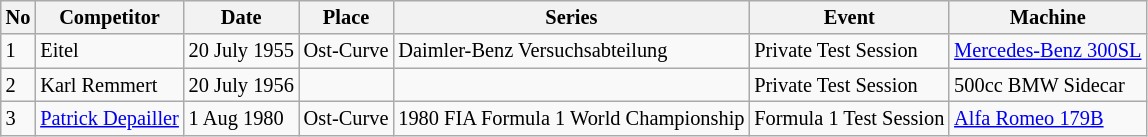<table class="wikitable" border="1" style="font-size: 85%;">
<tr>
<th>No</th>
<th>Competitor</th>
<th>Date</th>
<th>Place</th>
<th>Series</th>
<th>Event</th>
<th>Machine</th>
</tr>
<tr>
<td>1</td>
<td>  Eitel</td>
<td>20 July 1955</td>
<td>Ost-Curve</td>
<td>Daimler-Benz Versuchsabteilung</td>
<td>Private Test Session</td>
<td><a href='#'>Mercedes-Benz 300SL</a></td>
</tr>
<tr>
<td>2</td>
<td> Karl Remmert</td>
<td>20 July 1956</td>
<td></td>
<td></td>
<td>Private Test Session</td>
<td>500cc BMW Sidecar</td>
</tr>
<tr>
<td>3</td>
<td>  <a href='#'>Patrick Depailler</a></td>
<td>1 Aug 1980</td>
<td>Ost-Curve</td>
<td>1980 FIA Formula 1 World Championship</td>
<td>Formula 1  Test Session</td>
<td><a href='#'>Alfa Romeo 179B</a></td>
</tr>
</table>
